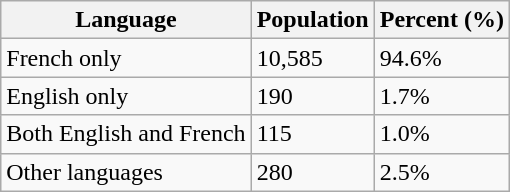<table class="wikitable">
<tr>
<th>Language</th>
<th>Population</th>
<th>Percent (%)</th>
</tr>
<tr>
<td>French only</td>
<td>10,585</td>
<td>94.6%</td>
</tr>
<tr>
<td>English only</td>
<td>190</td>
<td>1.7%</td>
</tr>
<tr>
<td>Both English and French</td>
<td>115</td>
<td>1.0%</td>
</tr>
<tr>
<td>Other languages</td>
<td>280</td>
<td>2.5%</td>
</tr>
</table>
